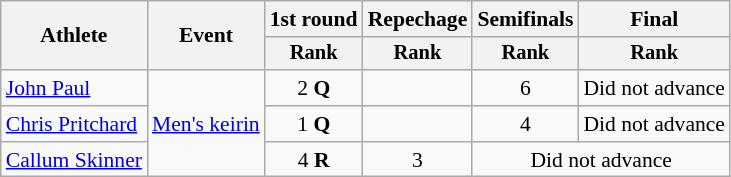<table class="wikitable" style="font-size:90%">
<tr>
<th rowspan=2>Athlete</th>
<th rowspan=2>Event</th>
<th>1st round</th>
<th>Repechage</th>
<th>Semifinals</th>
<th>Final</th>
</tr>
<tr style="font-size:95%">
<th>Rank</th>
<th>Rank</th>
<th>Rank</th>
<th>Rank</th>
</tr>
<tr align=center>
<td align=left><a href='#'>John Paul</a></td>
<td align=left rowspan=3><a href='#'>Men's keirin</a></td>
<td>2 <strong>Q</strong></td>
<td></td>
<td>6</td>
<td>Did not advance</td>
</tr>
<tr align=center>
<td align=left><a href='#'>Chris Pritchard</a></td>
<td>1 <strong>Q</strong></td>
<td></td>
<td>4</td>
<td>Did not advance</td>
</tr>
<tr align=center>
<td align=left><a href='#'>Callum Skinner</a></td>
<td>4 <strong>R</strong></td>
<td>3</td>
<td colspan=2>Did not advance</td>
</tr>
</table>
